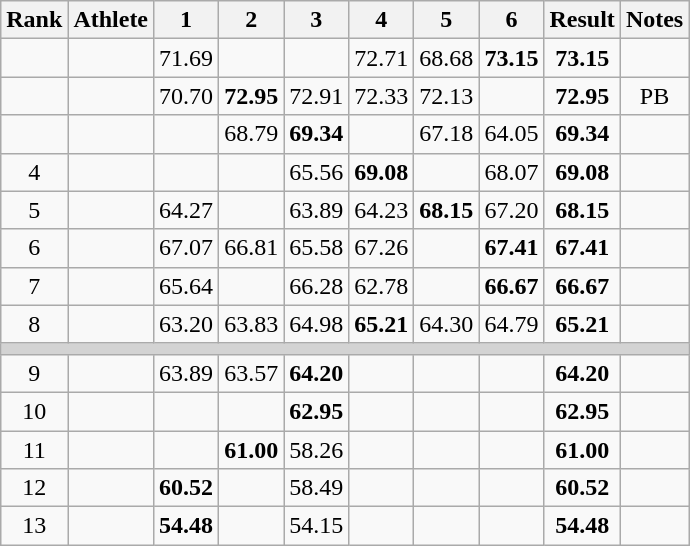<table class="wikitable sortable" style="text-align:center">
<tr>
<th>Rank</th>
<th>Athlete</th>
<th>1</th>
<th>2</th>
<th>3</th>
<th>4</th>
<th>5</th>
<th>6</th>
<th>Result</th>
<th>Notes</th>
</tr>
<tr>
<td></td>
<td align=left></td>
<td>71.69</td>
<td></td>
<td></td>
<td>72.71</td>
<td>68.68</td>
<td><strong>73.15</strong></td>
<td><strong>73.15</strong></td>
<td></td>
</tr>
<tr>
<td></td>
<td align=left></td>
<td>70.70</td>
<td><strong>72.95</strong></td>
<td>72.91</td>
<td>72.33</td>
<td>72.13</td>
<td></td>
<td><strong>72.95</strong></td>
<td>PB</td>
</tr>
<tr>
<td></td>
<td align=left></td>
<td></td>
<td>68.79</td>
<td><strong>69.34</strong></td>
<td></td>
<td>67.18</td>
<td>64.05</td>
<td><strong>69.34</strong></td>
<td></td>
</tr>
<tr>
<td>4</td>
<td align=left></td>
<td></td>
<td></td>
<td>65.56</td>
<td><strong>69.08</strong></td>
<td></td>
<td>68.07</td>
<td><strong>69.08</strong></td>
<td></td>
</tr>
<tr>
<td>5</td>
<td align=left></td>
<td>64.27</td>
<td></td>
<td>63.89</td>
<td>64.23</td>
<td><strong>68.15</strong></td>
<td>67.20</td>
<td><strong>68.15</strong></td>
<td></td>
</tr>
<tr>
<td>6</td>
<td align=left></td>
<td>67.07</td>
<td>66.81</td>
<td>65.58</td>
<td>67.26</td>
<td></td>
<td><strong>67.41</strong></td>
<td><strong>67.41</strong></td>
<td></td>
</tr>
<tr>
<td>7</td>
<td align=left></td>
<td>65.64</td>
<td></td>
<td>66.28</td>
<td>62.78</td>
<td></td>
<td><strong>66.67</strong></td>
<td><strong>66.67</strong></td>
<td></td>
</tr>
<tr>
<td>8</td>
<td align=left></td>
<td>63.20</td>
<td>63.83</td>
<td>64.98</td>
<td><strong>65.21</strong></td>
<td>64.30</td>
<td>64.79</td>
<td><strong>65.21</strong></td>
<td></td>
</tr>
<tr>
<td colspan=10 bgcolor=lightgray></td>
</tr>
<tr>
<td>9</td>
<td align=left></td>
<td>63.89</td>
<td>63.57</td>
<td><strong>64.20</strong></td>
<td></td>
<td></td>
<td></td>
<td><strong>64.20</strong></td>
<td></td>
</tr>
<tr>
<td>10</td>
<td align=left></td>
<td></td>
<td></td>
<td><strong>62.95</strong></td>
<td></td>
<td></td>
<td></td>
<td><strong>62.95</strong></td>
<td></td>
</tr>
<tr>
<td>11</td>
<td align=left></td>
<td></td>
<td><strong>61.00</strong></td>
<td>58.26</td>
<td></td>
<td></td>
<td></td>
<td><strong>61.00</strong></td>
<td></td>
</tr>
<tr>
<td>12</td>
<td align=left></td>
<td><strong>60.52</strong></td>
<td></td>
<td>58.49</td>
<td></td>
<td></td>
<td></td>
<td><strong>60.52</strong></td>
<td></td>
</tr>
<tr>
<td>13</td>
<td align=left></td>
<td><strong>54.48</strong></td>
<td></td>
<td>54.15</td>
<td></td>
<td></td>
<td></td>
<td><strong>54.48</strong></td>
<td></td>
</tr>
</table>
